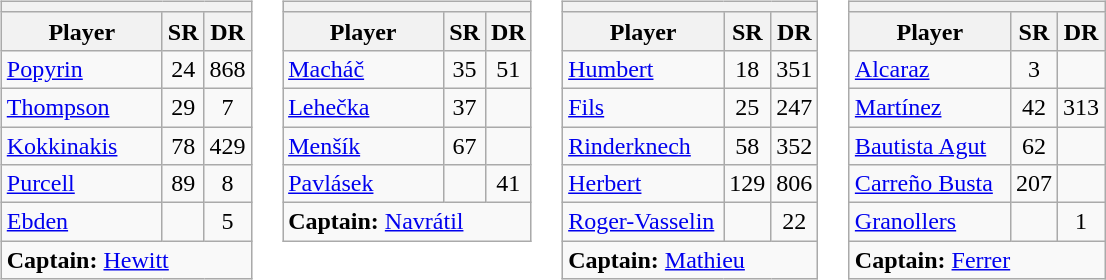<table>
<tr valign=top>
<td><br><table class="wikitable sortable nowrap">
<tr>
<th colspan=3></th>
</tr>
<tr>
<th width=100>Player</th>
<th width=20>SR</th>
<th width=20>DR</th>
</tr>
<tr>
<td><a href='#'>Popyrin</a></td>
<td align=center>24</td>
<td align=center>868</td>
</tr>
<tr>
<td><a href='#'>Thompson</a></td>
<td align=center>29</td>
<td align=center>7</td>
</tr>
<tr>
<td><a href='#'>Kokkinakis</a></td>
<td align=center>78</td>
<td align=center>429</td>
</tr>
<tr>
<td><a href='#'>Purcell</a></td>
<td align=center>89</td>
<td align=center>8</td>
</tr>
<tr>
<td><a href='#'>Ebden</a></td>
<td align=center></td>
<td align=center>5</td>
</tr>
<tr class="sortbottom">
<td colspan=3><strong>Captain:</strong> <a href='#'>Hewitt</a></td>
</tr>
</table>
</td>
<td><br><table class="wikitable sortable nowrap">
<tr>
<th colspan=3></th>
</tr>
<tr>
<th width=100>Player</th>
<th width=20>SR</th>
<th width=20>DR</th>
</tr>
<tr>
<td><a href='#'>Macháč</a></td>
<td align=center>35</td>
<td align=center>51</td>
</tr>
<tr>
<td><a href='#'>Lehečka</a></td>
<td align=center>37</td>
<td align=center></td>
</tr>
<tr>
<td><a href='#'>Menšík</a></td>
<td align=center>67</td>
<td align=center></td>
</tr>
<tr>
<td><a href='#'>Pavlásek</a></td>
<td align=center></td>
<td align=center>41</td>
</tr>
<tr class="sortbottom">
<td colspan=3><strong>Captain:</strong> <a href='#'>Navrátil</a></td>
</tr>
</table>
</td>
<td><br><table class="wikitable sortable nowrap">
<tr>
<th colspan=3></th>
</tr>
<tr>
<th width=100>Player</th>
<th width=20>SR</th>
<th width=20>DR</th>
</tr>
<tr>
<td><a href='#'>Humbert</a></td>
<td align=center>18</td>
<td align=center>351</td>
</tr>
<tr>
<td><a href='#'>Fils</a></td>
<td align=center>25</td>
<td align=center>247</td>
</tr>
<tr>
<td><a href='#'>Rinderknech</a></td>
<td align=center>58</td>
<td align=center>352</td>
</tr>
<tr>
<td><a href='#'>Herbert</a></td>
<td align=center>129</td>
<td align=center>806</td>
</tr>
<tr>
<td><a href='#'>Roger-Vasselin</a></td>
<td align=center></td>
<td align=center>22</td>
</tr>
<tr class="sortbottom">
<td colspan=3><strong>Captain:</strong> <a href='#'>Mathieu</a></td>
</tr>
</table>
</td>
<td><br><table class="wikitable sortable nowrap">
<tr>
<th colspan=3></th>
</tr>
<tr>
<th width=100>Player</th>
<th width=20>SR</th>
<th width=20>DR</th>
</tr>
<tr>
<td><a href='#'>Alcaraz</a></td>
<td align=center>3</td>
<td align=center></td>
</tr>
<tr>
<td><a href='#'>Martínez</a></td>
<td align=center>42</td>
<td align=center>313</td>
</tr>
<tr>
<td><a href='#'>Bautista Agut</a></td>
<td align=center>62</td>
<td align=center></td>
</tr>
<tr>
<td><a href='#'>Carreño Busta</a></td>
<td align=center>207</td>
<td align=center></td>
</tr>
<tr>
<td><a href='#'>Granollers</a></td>
<td align=center></td>
<td align=center>1</td>
</tr>
<tr class="sortbottom">
<td colspan=3><strong>Captain:</strong> <a href='#'>Ferrer</a></td>
</tr>
</table>
</td>
</tr>
</table>
